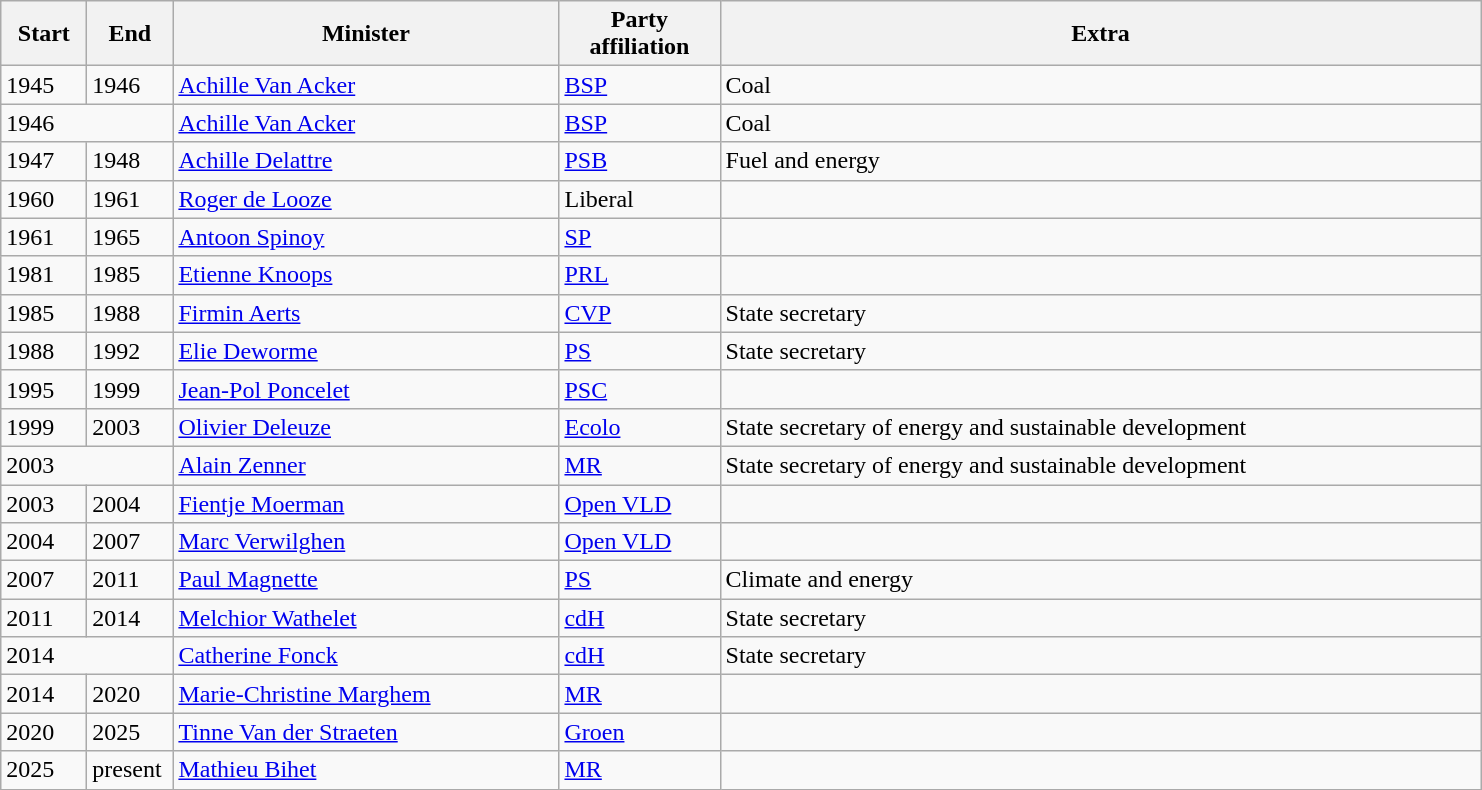<table class="wikitable">
<tr>
<th width=50>Start</th>
<th width=50>End</th>
<th width=250>Minister</th>
<th width=100>Party affiliation</th>
<th width=500>Extra</th>
</tr>
<tr>
<td>1945</td>
<td>1946</td>
<td><a href='#'>Achille Van Acker</a></td>
<td><a href='#'>BSP</a></td>
<td>Coal</td>
</tr>
<tr>
<td colspan="2">1946</td>
<td><a href='#'>Achille Van Acker</a></td>
<td><a href='#'>BSP</a></td>
<td>Coal</td>
</tr>
<tr>
<td>1947</td>
<td>1948</td>
<td><a href='#'>Achille Delattre</a></td>
<td><a href='#'>PSB</a></td>
<td>Fuel and energy</td>
</tr>
<tr>
<td>1960</td>
<td>1961</td>
<td><a href='#'>Roger de Looze</a></td>
<td>Liberal</td>
<td></td>
</tr>
<tr>
<td>1961</td>
<td>1965</td>
<td><a href='#'>Antoon Spinoy</a></td>
<td><a href='#'>SP</a></td>
<td></td>
</tr>
<tr>
<td>1981</td>
<td>1985</td>
<td><a href='#'>Etienne Knoops</a></td>
<td><a href='#'>PRL</a></td>
<td></td>
</tr>
<tr>
<td>1985</td>
<td>1988</td>
<td><a href='#'>Firmin Aerts</a></td>
<td><a href='#'>CVP</a></td>
<td>State secretary</td>
</tr>
<tr>
<td>1988</td>
<td>1992</td>
<td><a href='#'>Elie Deworme</a></td>
<td><a href='#'>PS</a></td>
<td>State secretary</td>
</tr>
<tr>
<td>1995</td>
<td>1999</td>
<td><a href='#'>Jean-Pol Poncelet</a></td>
<td><a href='#'>PSC</a></td>
<td></td>
</tr>
<tr>
<td>1999</td>
<td>2003</td>
<td><a href='#'>Olivier Deleuze</a></td>
<td><a href='#'>Ecolo</a></td>
<td>State secretary of energy and sustainable development</td>
</tr>
<tr>
<td colspan="2">2003</td>
<td><a href='#'>Alain Zenner</a></td>
<td><a href='#'>MR</a></td>
<td>State secretary of energy and sustainable development</td>
</tr>
<tr>
<td>2003</td>
<td>2004</td>
<td><a href='#'>Fientje Moerman</a></td>
<td><a href='#'>Open VLD</a></td>
<td></td>
</tr>
<tr>
<td>2004</td>
<td>2007</td>
<td><a href='#'>Marc Verwilghen</a></td>
<td><a href='#'>Open VLD</a></td>
<td></td>
</tr>
<tr>
<td>2007</td>
<td>2011</td>
<td><a href='#'>Paul Magnette</a></td>
<td><a href='#'>PS</a></td>
<td>Climate and energy</td>
</tr>
<tr>
<td>2011</td>
<td>2014</td>
<td><a href='#'>Melchior Wathelet</a></td>
<td><a href='#'>cdH</a></td>
<td>State secretary</td>
</tr>
<tr>
<td colspan="2">2014</td>
<td><a href='#'>Catherine Fonck</a></td>
<td><a href='#'>cdH</a></td>
<td>State secretary</td>
</tr>
<tr>
<td>2014</td>
<td>2020</td>
<td><a href='#'>Marie-Christine Marghem</a></td>
<td><a href='#'>MR</a></td>
<td></td>
</tr>
<tr>
<td>2020</td>
<td>2025</td>
<td><a href='#'>Tinne Van der Straeten</a></td>
<td><a href='#'>Groen</a></td>
<td></td>
</tr>
<tr>
<td>2025</td>
<td>present</td>
<td><a href='#'>Mathieu Bihet</a></td>
<td><a href='#'>MR</a></td>
<td></td>
</tr>
</table>
